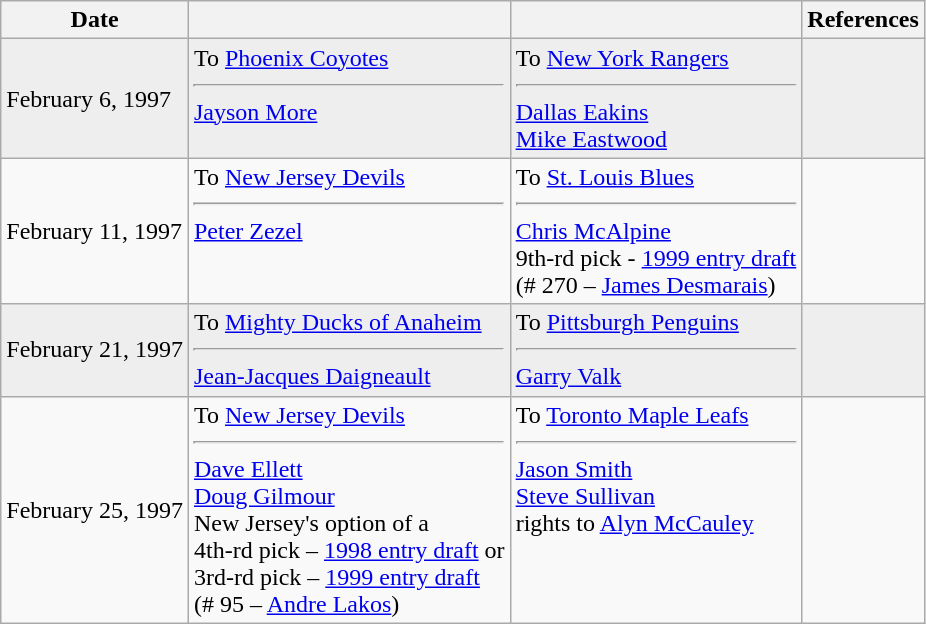<table class="wikitable">
<tr>
<th>Date</th>
<th></th>
<th></th>
<th>References</th>
</tr>
<tr bgcolor="#eeeeee">
<td>February 6, 1997</td>
<td valign="top">To <a href='#'>Phoenix Coyotes</a><hr><a href='#'>Jayson More</a></td>
<td valign="top">To <a href='#'>New York Rangers</a><hr><a href='#'>Dallas Eakins</a><br><a href='#'>Mike Eastwood</a></td>
<td></td>
</tr>
<tr>
<td>February 11, 1997</td>
<td valign="top">To <a href='#'>New Jersey Devils</a><hr><a href='#'>Peter Zezel</a></td>
<td valign="top">To <a href='#'>St. Louis Blues</a><hr><a href='#'>Chris McAlpine</a><br>9th-rd pick - <a href='#'>1999 entry draft</a><br>(# 270 – <a href='#'>James Desmarais</a>)</td>
<td></td>
</tr>
<tr bgcolor="#eeeeee">
<td>February 21, 1997</td>
<td valign="top">To <a href='#'>Mighty Ducks of Anaheim</a><hr><a href='#'>Jean-Jacques Daigneault</a></td>
<td valign="top">To <a href='#'>Pittsburgh Penguins</a><hr><a href='#'>Garry Valk</a></td>
<td></td>
</tr>
<tr>
<td>February 25, 1997</td>
<td valign="top">To <a href='#'>New Jersey Devils</a><hr><a href='#'>Dave Ellett</a><br><a href='#'>Doug Gilmour</a><br>New Jersey's option of a<br>4th-rd pick – <a href='#'>1998 entry draft</a> or <br>3rd-rd pick – <a href='#'>1999 entry draft</a><br>(# 95 – <a href='#'>Andre Lakos</a>)</td>
<td valign="top">To <a href='#'>Toronto Maple Leafs</a><hr><a href='#'>Jason Smith</a><br><a href='#'>Steve Sullivan</a><br>rights to <a href='#'>Alyn McCauley</a></td>
<td></td>
</tr>
</table>
